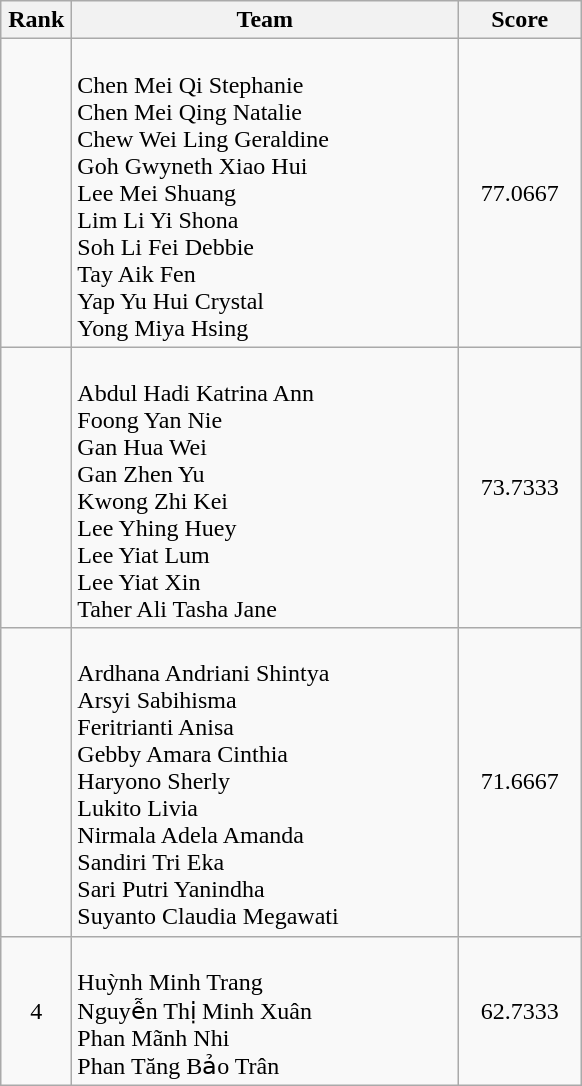<table class="wikitable" style="text-align:center;">
<tr>
<th width=40>Rank</th>
<th width=250>Team</th>
<th width=75>Score</th>
</tr>
<tr>
<td></td>
<td align="left"><br>Chen Mei Qi Stephanie<br>Chen Mei Qing Natalie<br>Chew Wei Ling Geraldine<br>Goh Gwyneth Xiao Hui<br>Lee Mei Shuang<br>Lim Li Yi Shona<br>Soh Li Fei Debbie<br>Tay Aik Fen<br>Yap Yu Hui Crystal<br>Yong Miya Hsing</td>
<td>77.0667</td>
</tr>
<tr>
<td></td>
<td align="left"><br>Abdul Hadi Katrina Ann<br>Foong Yan Nie<br>Gan Hua Wei<br>Gan Zhen Yu<br>Kwong Zhi Kei<br>Lee Yhing Huey<br>Lee Yiat Lum<br>Lee Yiat Xin<br>Taher Ali Tasha Jane</td>
<td>73.7333</td>
</tr>
<tr>
<td></td>
<td align="left"><br>Ardhana Andriani Shintya<br>Arsyi Sabihisma<br>Feritrianti Anisa<br>Gebby Amara Cinthia<br>Haryono Sherly<br>Lukito Livia<br>Nirmala Adela Amanda<br>Sandiri Tri Eka<br>Sari Putri Yanindha<br>Suyanto Claudia Megawati</td>
<td>71.6667</td>
</tr>
<tr>
<td>4</td>
<td align="left"><br>Huỳnh Minh Trang<br>Nguyễn Thị Minh Xuân<br>Phan Mãnh Nhi<br>Phan Tăng Bảo Trân</td>
<td>62.7333</td>
</tr>
</table>
